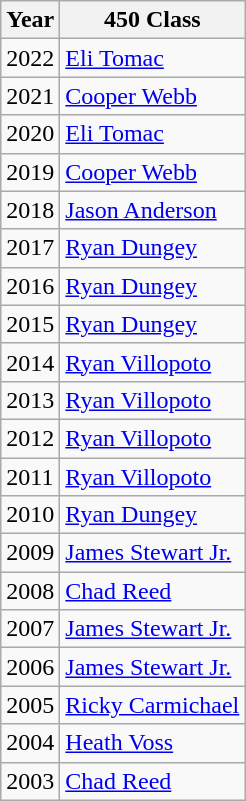<table class="wikitable">
<tr>
<th>Year</th>
<th>450 Class</th>
</tr>
<tr>
<td>2022</td>
<td><a href='#'>Eli Tomac</a></td>
</tr>
<tr>
<td>2021</td>
<td><a href='#'>Cooper Webb</a></td>
</tr>
<tr>
<td>2020</td>
<td><a href='#'>Eli Tomac</a></td>
</tr>
<tr>
<td>2019</td>
<td><a href='#'>Cooper Webb</a></td>
</tr>
<tr>
<td>2018</td>
<td><a href='#'>Jason Anderson</a></td>
</tr>
<tr>
<td>2017</td>
<td><a href='#'>Ryan Dungey</a></td>
</tr>
<tr>
<td>2016</td>
<td><a href='#'>Ryan Dungey</a></td>
</tr>
<tr>
<td>2015</td>
<td><a href='#'>Ryan Dungey</a></td>
</tr>
<tr>
<td>2014</td>
<td><a href='#'>Ryan Villopoto</a></td>
</tr>
<tr>
<td>2013</td>
<td><a href='#'>Ryan Villopoto</a></td>
</tr>
<tr>
<td>2012</td>
<td><a href='#'>Ryan Villopoto</a></td>
</tr>
<tr>
<td>2011</td>
<td><a href='#'>Ryan Villopoto</a></td>
</tr>
<tr>
<td>2010</td>
<td><a href='#'>Ryan Dungey</a></td>
</tr>
<tr>
<td>2009</td>
<td><a href='#'>James Stewart Jr.</a></td>
</tr>
<tr>
<td>2008</td>
<td><a href='#'>Chad Reed</a></td>
</tr>
<tr>
<td>2007</td>
<td><a href='#'>James Stewart Jr.</a></td>
</tr>
<tr>
<td>2006</td>
<td><a href='#'>James Stewart Jr.</a></td>
</tr>
<tr>
<td>2005</td>
<td><a href='#'>Ricky Carmichael</a></td>
</tr>
<tr>
<td>2004</td>
<td><a href='#'>Heath Voss</a></td>
</tr>
<tr>
<td>2003</td>
<td><a href='#'>Chad Reed</a></td>
</tr>
</table>
